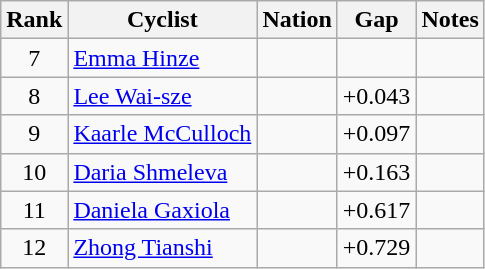<table class="wikitable" style="text-align:center">
<tr>
<th>Rank</th>
<th>Cyclist</th>
<th>Nation</th>
<th>Gap</th>
<th>Notes</th>
</tr>
<tr>
<td>7</td>
<td align=left><a href='#'>Emma Hinze</a></td>
<td align=left></td>
<td></td>
<td></td>
</tr>
<tr>
<td>8</td>
<td align=left><a href='#'>Lee Wai-sze</a></td>
<td align=left></td>
<td>+0.043</td>
<td></td>
</tr>
<tr>
<td>9</td>
<td align=left><a href='#'>Kaarle McCulloch</a></td>
<td align=left></td>
<td>+0.097</td>
<td></td>
</tr>
<tr>
<td>10</td>
<td align=left><a href='#'>Daria Shmeleva</a></td>
<td align=left></td>
<td>+0.163</td>
<td></td>
</tr>
<tr>
<td>11</td>
<td align=left><a href='#'>Daniela Gaxiola</a></td>
<td align=left></td>
<td>+0.617</td>
<td></td>
</tr>
<tr>
<td>12</td>
<td align=left><a href='#'>Zhong Tianshi</a></td>
<td align=left></td>
<td>+0.729</td>
<td></td>
</tr>
</table>
